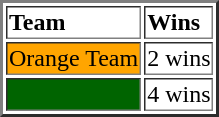<table border="2">
<tr>
<td><strong>Team</strong></td>
<td><strong>Wins</strong></td>
</tr>
<tr>
<td bgcolor="orange">Orange Team</td>
<td>2 wins</td>
</tr>
<tr>
<td bgcolor="darkgreen"></td>
<td>4 wins</td>
</tr>
</table>
